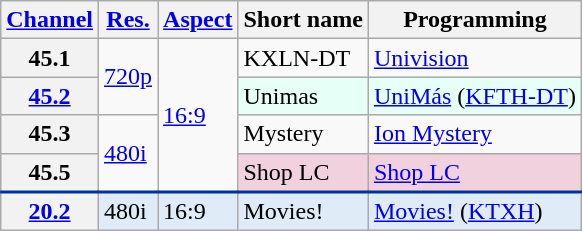<table class="wikitable">
<tr>
<th scope = "col"><a href='#'>Channel</a></th>
<th scope = "col"><a href='#'>Res.</a></th>
<th scope = "col"><a href='#'>Aspect</a></th>
<th scope = "col">Short name</th>
<th scope = "col">Programming</th>
</tr>
<tr>
<th scope = "row">45.1</th>
<td rowspan="2"><a href='#'>720p</a></td>
<td rowspan="4"><a href='#'>16:9</a></td>
<td>KXLN-DT</td>
<td><a href='#'>Univision</a></td>
</tr>
<tr style="background-color: #E6FFF7;">
<th scope = "row"><a href='#'>45.2</a></th>
<td>Unimas</td>
<td><a href='#'>UniMás</a> (<a href='#'>KFTH-DT</a>)</td>
</tr>
<tr>
<th scope = "row">45.3</th>
<td rowspan="2"><a href='#'>480i</a></td>
<td>Mystery</td>
<td><a href='#'>Ion Mystery</a></td>
</tr>
<tr style="background-color: #f2d1de;">
<th scope = "row">45.5</th>
<td>Shop LC</td>
<td><a href='#'>Shop LC</a> </td>
</tr>
<tr style="background-color:#DFEBF6; border-top: 2px solid #003399;">
<th scope = "row"><a href='#'>20.2</a></th>
<td>480i</td>
<td>16:9</td>
<td>Movies!</td>
<td><a href='#'>Movies!</a> (<a href='#'>KTXH</a>)</td>
</tr>
</table>
